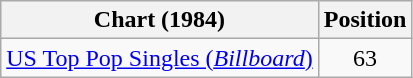<table class="wikitable sortable plainrowheaders" style="text-align:center;">
<tr>
<th>Chart (1984)</th>
<th>Position</th>
</tr>
<tr>
<td><a href='#'>US Top Pop Singles (<em>Billboard</em>)</a></td>
<td align="center">63</td>
</tr>
</table>
